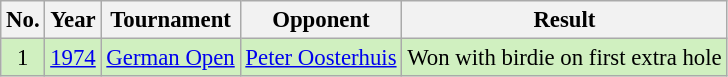<table class="wikitable" style="font-size:95%;">
<tr>
<th>No.</th>
<th>Year</th>
<th>Tournament</th>
<th>Opponent</th>
<th>Result</th>
</tr>
<tr style="background:#D0F0C0;">
<td align=center>1</td>
<td><a href='#'>1974</a></td>
<td><a href='#'>German Open</a></td>
<td> <a href='#'>Peter Oosterhuis</a></td>
<td>Won with birdie on first extra hole</td>
</tr>
</table>
